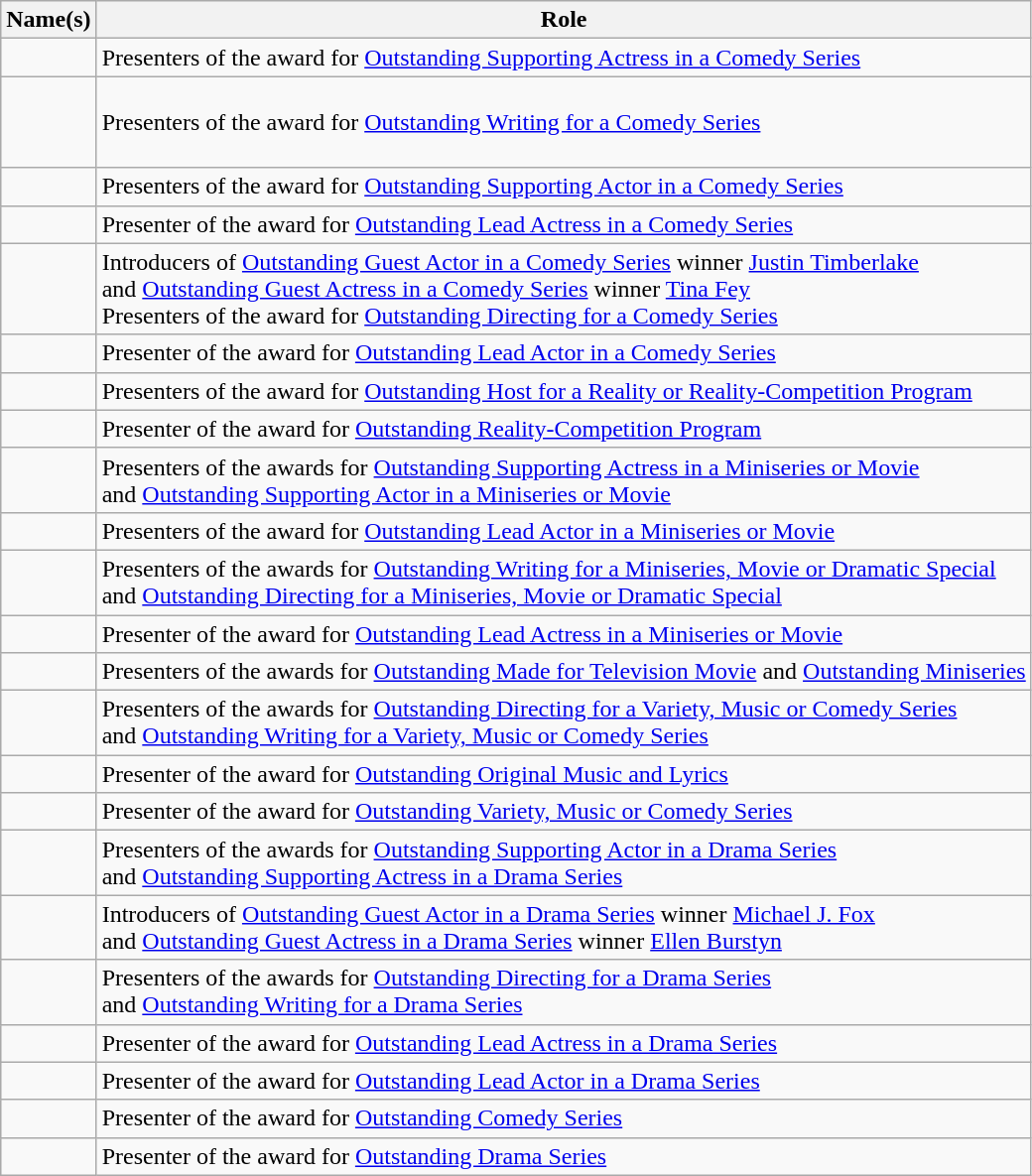<table class="wikitable sortable">
<tr>
<th>Name(s)</th>
<th>Role</th>
</tr>
<tr>
<td><br></td>
<td>Presenters of the award for <a href='#'>Outstanding Supporting Actress in a Comedy Series</a></td>
</tr>
<tr>
<td><br><br><br></td>
<td>Presenters of the award for <a href='#'>Outstanding Writing for a Comedy Series</a></td>
</tr>
<tr>
<td><br></td>
<td>Presenters of the award for <a href='#'>Outstanding Supporting Actor in a Comedy Series</a></td>
</tr>
<tr>
<td></td>
<td>Presenter of the award for <a href='#'>Outstanding Lead Actress in a Comedy Series</a></td>
</tr>
<tr>
<td><br></td>
<td>Introducers of <a href='#'>Outstanding Guest Actor in a Comedy Series</a> winner <a href='#'>Justin Timberlake</a> <br>and <a href='#'>Outstanding Guest Actress in a Comedy Series</a> winner <a href='#'>Tina Fey</a><br>Presenters of the award for <a href='#'>Outstanding Directing for a Comedy Series</a></td>
</tr>
<tr>
<td></td>
<td>Presenter of the award for <a href='#'>Outstanding Lead Actor in a Comedy Series</a></td>
</tr>
<tr>
<td><br></td>
<td>Presenters of the award for <a href='#'>Outstanding Host for a Reality or Reality-Competition Program</a></td>
</tr>
<tr>
<td></td>
<td>Presenter of the award for <a href='#'>Outstanding Reality-Competition Program</a></td>
</tr>
<tr>
<td><br></td>
<td>Presenters of the awards for <a href='#'>Outstanding Supporting Actress in a Miniseries or Movie</a><br>and <a href='#'>Outstanding Supporting Actor in a Miniseries or Movie</a></td>
</tr>
<tr>
<td><br></td>
<td>Presenters of the award for <a href='#'>Outstanding Lead Actor in a Miniseries or Movie</a></td>
</tr>
<tr>
<td><br></td>
<td>Presenters of the awards for <a href='#'>Outstanding Writing for a Miniseries, Movie or Dramatic Special</a><br>and <a href='#'>Outstanding Directing for a Miniseries, Movie or Dramatic Special</a></td>
</tr>
<tr>
<td></td>
<td>Presenter of the award for <a href='#'>Outstanding Lead Actress in a Miniseries or Movie</a></td>
</tr>
<tr>
<td><br></td>
<td>Presenters of the awards for <a href='#'>Outstanding Made for Television Movie</a> and <a href='#'>Outstanding Miniseries</a></td>
</tr>
<tr>
<td><br><br></td>
<td>Presenters of the awards for <a href='#'>Outstanding Directing for a Variety, Music or Comedy Series</a><br>and <a href='#'>Outstanding Writing for a Variety, Music or Comedy Series</a></td>
</tr>
<tr>
<td></td>
<td>Presenter of the award for <a href='#'>Outstanding Original Music and Lyrics</a></td>
</tr>
<tr>
<td></td>
<td>Presenter of the award for <a href='#'>Outstanding Variety, Music or Comedy Series</a></td>
</tr>
<tr>
<td><br></td>
<td>Presenters of the awards for <a href='#'>Outstanding Supporting Actor in a Drama Series</a><br>and <a href='#'>Outstanding Supporting Actress in a Drama Series</a></td>
</tr>
<tr>
<td><br></td>
<td>Introducers of <a href='#'>Outstanding Guest Actor in a Drama Series</a> winner <a href='#'>Michael J. Fox</a> <br>and <a href='#'>Outstanding Guest Actress in a Drama Series</a> winner <a href='#'>Ellen Burstyn</a></td>
</tr>
<tr>
<td><br></td>
<td>Presenters of the awards for <a href='#'>Outstanding Directing for a Drama Series</a><br>and <a href='#'>Outstanding Writing for a Drama Series</a></td>
</tr>
<tr>
<td></td>
<td>Presenter of the award for <a href='#'>Outstanding Lead Actress in a Drama Series</a></td>
</tr>
<tr>
<td></td>
<td>Presenter of the award for <a href='#'>Outstanding Lead Actor in a Drama Series</a></td>
</tr>
<tr>
<td></td>
<td>Presenter of the award for <a href='#'>Outstanding Comedy Series</a></td>
</tr>
<tr>
<td></td>
<td>Presenter of the award for <a href='#'>Outstanding Drama Series</a></td>
</tr>
</table>
